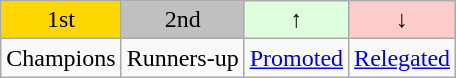<table class="wikitable" style="text-align:center">
<tr>
<td bgcolor=gold>1st</td>
<td bgcolor=silver>2nd</td>
<td bgcolor="#DDFFDD">↑</td>
<td bgcolor="#FFCCCC">↓</td>
</tr>
<tr>
<td>Champions</td>
<td>Runners-up</td>
<td><a href='#'>Promoted</a></td>
<td><a href='#'>Relegated</a></td>
</tr>
</table>
